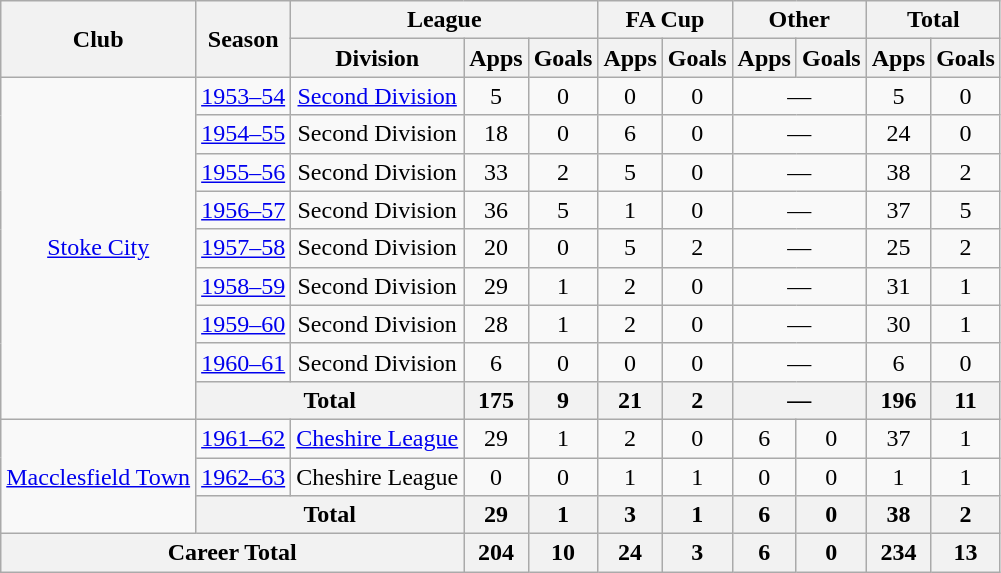<table class="wikitable" style="text-align: center;">
<tr>
<th rowspan="2">Club</th>
<th rowspan="2">Season</th>
<th colspan="3">League</th>
<th colspan="2">FA Cup</th>
<th colspan="2">Other</th>
<th colspan="2">Total</th>
</tr>
<tr>
<th>Division</th>
<th>Apps</th>
<th>Goals</th>
<th>Apps</th>
<th>Goals</th>
<th>Apps</th>
<th>Goals</th>
<th>Apps</th>
<th>Goals</th>
</tr>
<tr>
<td rowspan=9><a href='#'>Stoke City</a></td>
<td><a href='#'>1953–54</a></td>
<td><a href='#'>Second Division</a></td>
<td>5</td>
<td>0</td>
<td>0</td>
<td>0</td>
<td colspan="2">—</td>
<td>5</td>
<td>0</td>
</tr>
<tr>
<td><a href='#'>1954–55</a></td>
<td>Second Division</td>
<td>18</td>
<td>0</td>
<td>6</td>
<td>0</td>
<td colspan="2">—</td>
<td>24</td>
<td>0</td>
</tr>
<tr>
<td><a href='#'>1955–56</a></td>
<td>Second Division</td>
<td>33</td>
<td>2</td>
<td>5</td>
<td>0</td>
<td colspan="2">—</td>
<td>38</td>
<td>2</td>
</tr>
<tr>
<td><a href='#'>1956–57</a></td>
<td>Second Division</td>
<td>36</td>
<td>5</td>
<td>1</td>
<td>0</td>
<td colspan="2">—</td>
<td>37</td>
<td>5</td>
</tr>
<tr>
<td><a href='#'>1957–58</a></td>
<td>Second Division</td>
<td>20</td>
<td>0</td>
<td>5</td>
<td>2</td>
<td colspan="2">—</td>
<td>25</td>
<td>2</td>
</tr>
<tr>
<td><a href='#'>1958–59</a></td>
<td>Second Division</td>
<td>29</td>
<td>1</td>
<td>2</td>
<td>0</td>
<td colspan="2">—</td>
<td>31</td>
<td>1</td>
</tr>
<tr>
<td><a href='#'>1959–60</a></td>
<td>Second Division</td>
<td>28</td>
<td>1</td>
<td>2</td>
<td>0</td>
<td colspan="2">—</td>
<td>30</td>
<td>1</td>
</tr>
<tr>
<td><a href='#'>1960–61</a></td>
<td>Second Division</td>
<td>6</td>
<td>0</td>
<td>0</td>
<td>0</td>
<td colspan="2">—</td>
<td>6</td>
<td>0</td>
</tr>
<tr>
<th colspan=2>Total</th>
<th>175</th>
<th>9</th>
<th>21</th>
<th>2</th>
<th colspan="2">—</th>
<th>196</th>
<th>11</th>
</tr>
<tr>
<td rowspan=3><a href='#'>Macclesfield Town</a></td>
<td><a href='#'>1961–62</a></td>
<td><a href='#'>Cheshire League</a></td>
<td>29</td>
<td>1</td>
<td>2</td>
<td>0</td>
<td>6</td>
<td>0</td>
<td>37</td>
<td>1</td>
</tr>
<tr>
<td><a href='#'>1962–63</a></td>
<td>Cheshire League</td>
<td>0</td>
<td>0</td>
<td>1</td>
<td>1</td>
<td>0</td>
<td>0</td>
<td>1</td>
<td>1</td>
</tr>
<tr>
<th colspan=2>Total</th>
<th>29</th>
<th>1</th>
<th>3</th>
<th>1</th>
<th>6</th>
<th>0</th>
<th>38</th>
<th>2</th>
</tr>
<tr>
<th colspan="3">Career Total</th>
<th>204</th>
<th>10</th>
<th>24</th>
<th>3</th>
<th>6</th>
<th>0</th>
<th>234</th>
<th>13</th>
</tr>
</table>
